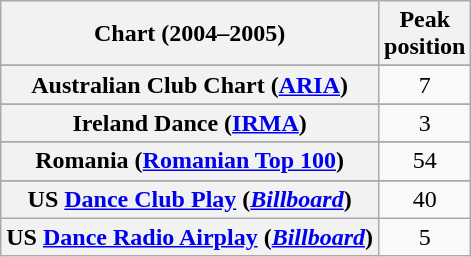<table class="wikitable sortable plainrowheaders" style="text-align:center">
<tr>
<th>Chart (2004–2005)</th>
<th>Peak<br>position</th>
</tr>
<tr>
</tr>
<tr>
<th scope="row">Australian Club Chart (<a href='#'>ARIA</a>)</th>
<td>7</td>
</tr>
<tr>
</tr>
<tr>
</tr>
<tr>
</tr>
<tr>
<th scope="row">Ireland Dance (<a href='#'>IRMA</a>)</th>
<td>3</td>
</tr>
<tr>
</tr>
<tr>
<th scope="row">Romania (<a href='#'>Romanian Top 100</a>)</th>
<td>54</td>
</tr>
<tr>
</tr>
<tr>
</tr>
<tr>
</tr>
<tr>
</tr>
<tr>
<th scope="row">US <a href='#'>Dance Club Play</a> (<em><a href='#'>Billboard</a></em>)</th>
<td>40</td>
</tr>
<tr>
<th scope="row">US <a href='#'>Dance Radio Airplay</a> (<em><a href='#'>Billboard</a></em>)</th>
<td>5</td>
</tr>
</table>
